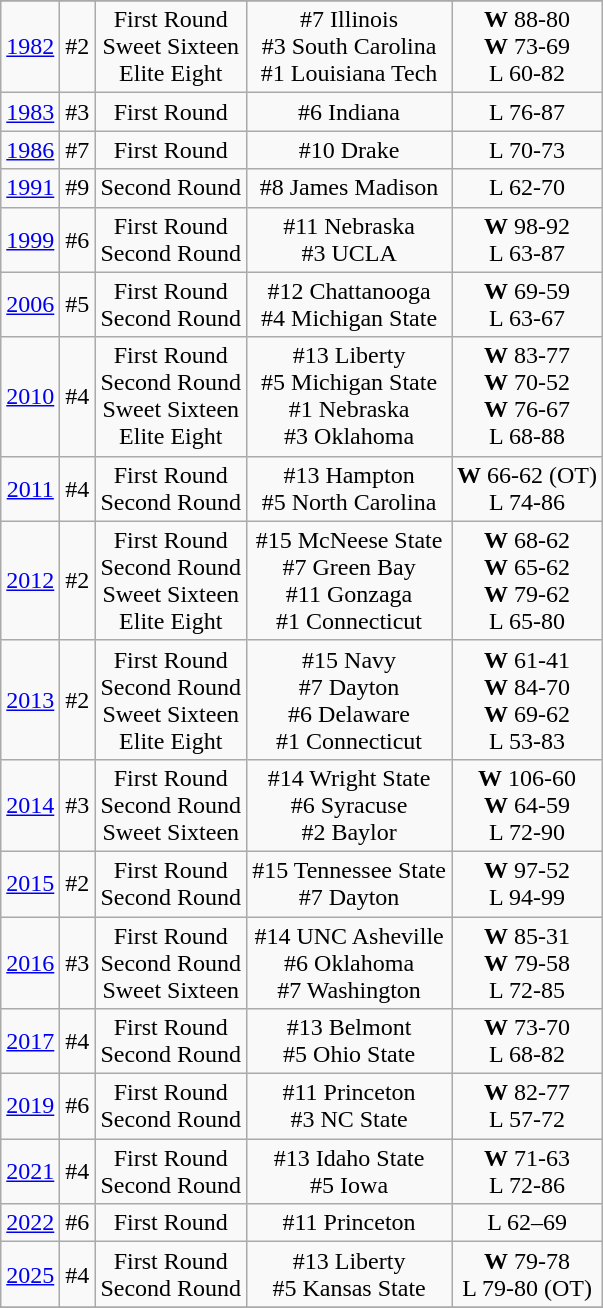<table class="wikitable" style="text-align:center">
<tr>
</tr>
<tr>
<td rowspan=1><a href='#'>1982</a></td>
<td>#2</td>
<td>First Round<br>Sweet Sixteen<br>Elite Eight</td>
<td>#7 Illinois<br>#3 South Carolina<br>#1 Louisiana Tech</td>
<td><strong>W</strong> 88-80<br><strong>W</strong> 73-69<br>L 60-82</td>
</tr>
<tr style="text-align:center;">
<td rowspan=1><a href='#'>1983</a></td>
<td>#3</td>
<td>First Round</td>
<td>#6 Indiana</td>
<td>L 76-87</td>
</tr>
<tr style="text-align:center;">
<td rowspan=1><a href='#'>1986</a></td>
<td>#7</td>
<td>First Round</td>
<td>#10 Drake</td>
<td>L 70-73</td>
</tr>
<tr style="text-align:center;">
<td rowspan=1><a href='#'>1991</a></td>
<td>#9</td>
<td>Second Round</td>
<td>#8 James Madison</td>
<td>L 62-70</td>
</tr>
<tr style="text-align:center;">
<td rowspan=1><a href='#'>1999</a></td>
<td>#6</td>
<td>First Round<br>Second Round</td>
<td>#11 Nebraska<br>#3 UCLA</td>
<td><strong>W</strong> 98-92<br>L 63-87</td>
</tr>
<tr style="text-align:center;">
<td rowspan=1><a href='#'>2006</a></td>
<td>#5</td>
<td>First Round<br>Second Round</td>
<td>#12 Chattanooga<br>#4 Michigan State</td>
<td><strong>W</strong> 69-59<br>L 63-67</td>
</tr>
<tr style="text-align:center;">
<td rowspan=1><a href='#'>2010</a></td>
<td>#4</td>
<td>First Round<br>Second Round<br>Sweet Sixteen<br>Elite Eight</td>
<td>#13 Liberty<br>#5 Michigan State<br>#1 Nebraska<br>#3 Oklahoma</td>
<td><strong>W</strong> 83-77<br><strong>W</strong> 70-52<br><strong>W</strong> 76-67<br>L 68-88</td>
</tr>
<tr style="text-align:center;">
<td rowspan=1><a href='#'>2011</a></td>
<td>#4</td>
<td>First Round<br>Second Round</td>
<td>#13 Hampton<br>#5 North Carolina</td>
<td><strong>W</strong> 66-62 (OT)<br>L 74-86</td>
</tr>
<tr style="text-align:center;">
<td rowspan=1><a href='#'>2012</a></td>
<td>#2</td>
<td>First Round<br>Second Round<br>Sweet Sixteen<br>Elite Eight</td>
<td>#15 McNeese State<br>#7 Green Bay<br>#11 Gonzaga<br>#1 Connecticut</td>
<td><strong>W</strong> 68-62<br><strong>W</strong> 65-62<br><strong>W</strong> 79-62<br>L 65-80</td>
</tr>
<tr style="text-align:center;">
<td rowspan=1><a href='#'>2013</a></td>
<td>#2</td>
<td>First Round<br>Second Round<br>Sweet Sixteen<br>Elite Eight</td>
<td>#15 Navy<br>#7 Dayton<br>#6 Delaware<br>#1 Connecticut</td>
<td><strong>W</strong> 61-41<br><strong>W</strong> 84-70<br><strong>W</strong> 69-62<br>L 53-83</td>
</tr>
<tr style="text-align:center;">
<td rowspan=1><a href='#'>2014</a></td>
<td>#3</td>
<td>First Round<br>Second Round<br>Sweet Sixteen</td>
<td>#14 Wright State<br>#6 Syracuse<br>#2 Baylor</td>
<td><strong>W</strong> 106-60<br><strong>W</strong> 64-59<br>L 72-90</td>
</tr>
<tr style="text-align:center;">
<td rowspan=1><a href='#'>2015</a></td>
<td>#2</td>
<td>First Round<br>Second Round</td>
<td>#15 Tennessee State<br>#7 Dayton</td>
<td><strong>W</strong> 97-52<br>L 94-99</td>
</tr>
<tr style="text-align:center;">
<td rowspan=1><a href='#'>2016</a></td>
<td>#3</td>
<td>First Round<br>Second Round<br>Sweet Sixteen</td>
<td>#14 UNC Asheville<br>#6 Oklahoma<br>#7 Washington</td>
<td><strong>W</strong> 85-31<br><strong>W</strong> 79-58<br>L 72-85</td>
</tr>
<tr style="text-align:center;">
<td rowspan=1><a href='#'>2017</a></td>
<td>#4</td>
<td>First Round<br>Second Round</td>
<td>#13 Belmont<br>#5 Ohio State</td>
<td><strong>W</strong> 73-70<br>L 68-82</td>
</tr>
<tr style="text-align:center;">
<td rowspan=1><a href='#'>2019</a></td>
<td>#6</td>
<td>First Round<br>Second Round</td>
<td>#11 Princeton<br>#3 NC State</td>
<td><strong>W</strong> 82-77<br>L 57-72</td>
</tr>
<tr style="text-align:center;">
<td rowspan=1><a href='#'>2021</a></td>
<td>#4</td>
<td>First Round<br>Second Round</td>
<td>#13 Idaho State<br>#5 Iowa</td>
<td><strong>W</strong> 71-63<br>L 72-86</td>
</tr>
<tr style="text-align:center;">
<td rowspan=1><a href='#'>2022</a></td>
<td>#6</td>
<td>First Round</td>
<td>#11 Princeton</td>
<td>L 62–69</td>
</tr>
<tr style="text-align:center;">
<td rowspan=1><a href='#'>2025</a></td>
<td>#4</td>
<td>First Round<br>Second Round</td>
<td>#13 Liberty<br>#5 Kansas State</td>
<td><strong>W</strong> 79-78<br>L 79-80 (OT)</td>
</tr>
<tr style="text-align:center;">
</tr>
</table>
